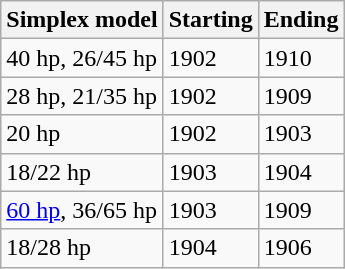<table class="wikitable">
<tr>
<th>Simplex model</th>
<th>Starting</th>
<th>Ending</th>
</tr>
<tr>
<td>40 hp, 26/45 hp</td>
<td>1902</td>
<td>1910</td>
</tr>
<tr>
<td>28 hp, 21/35 hp</td>
<td>1902</td>
<td>1909</td>
</tr>
<tr>
<td>20 hp</td>
<td>1902</td>
<td>1903</td>
</tr>
<tr>
<td>18/22 hp</td>
<td>1903</td>
<td>1904</td>
</tr>
<tr>
<td><a href='#'>60 hp</a>, 36/65 hp</td>
<td>1903</td>
<td>1909</td>
</tr>
<tr>
<td>18/28 hp</td>
<td>1904</td>
<td>1906</td>
</tr>
</table>
